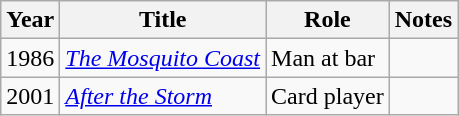<table class="wikitable">
<tr>
<th>Year</th>
<th>Title</th>
<th>Role</th>
<th>Notes</th>
</tr>
<tr>
<td>1986</td>
<td><em><a href='#'>The Mosquito Coast</a></em></td>
<td>Man at bar</td>
<td></td>
</tr>
<tr>
<td>2001</td>
<td><em><a href='#'>After the Storm</a></em></td>
<td>Card player</td>
<td></td>
</tr>
</table>
